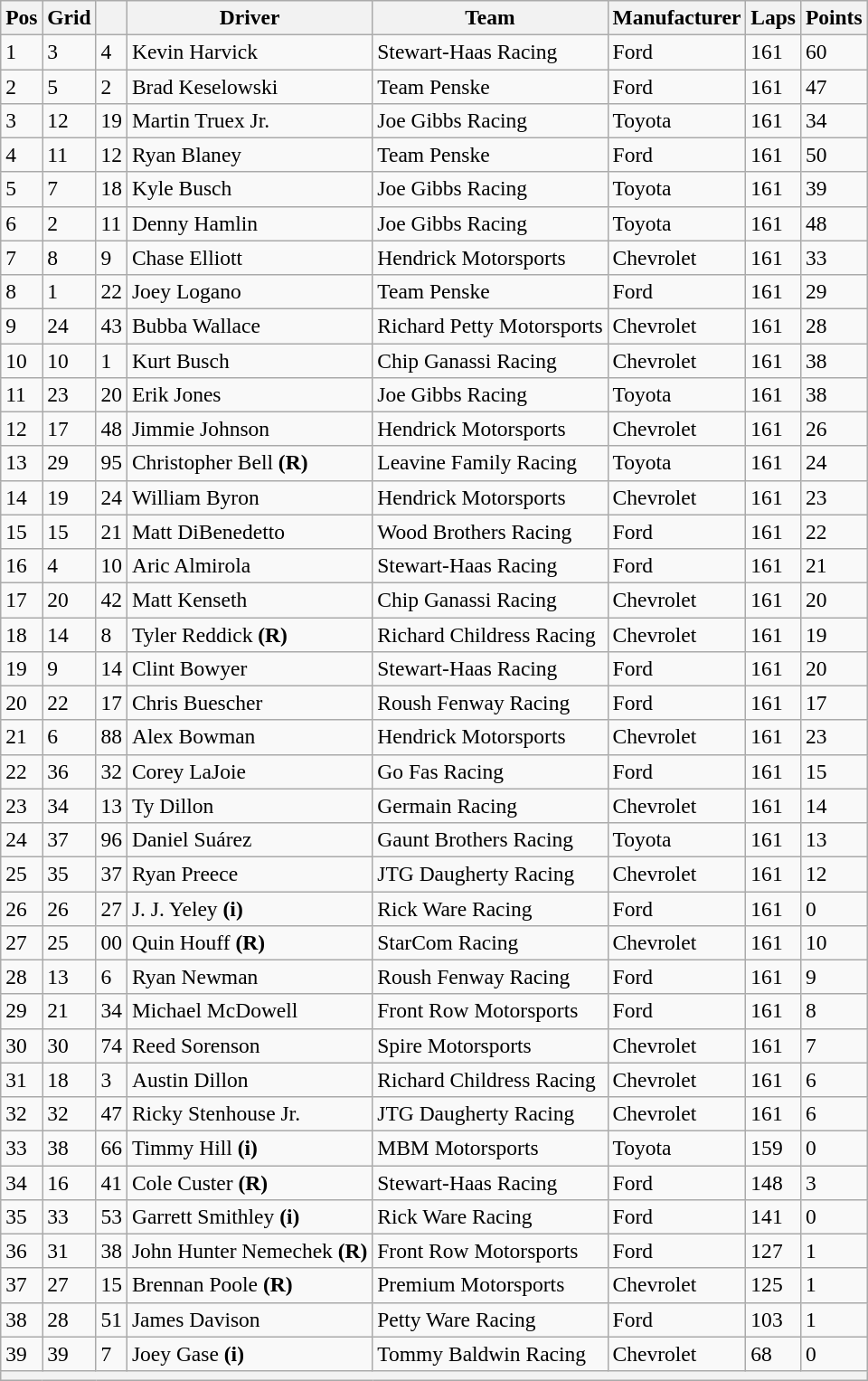<table class="wikitable" style="font-size:98%">
<tr>
<th>Pos</th>
<th>Grid</th>
<th></th>
<th>Driver</th>
<th>Team</th>
<th>Manufacturer</th>
<th>Laps</th>
<th>Points</th>
</tr>
<tr>
<td>1</td>
<td>3</td>
<td>4</td>
<td>Kevin Harvick</td>
<td>Stewart-Haas Racing</td>
<td>Ford</td>
<td>161</td>
<td>60</td>
</tr>
<tr>
<td>2</td>
<td>5</td>
<td>2</td>
<td>Brad Keselowski</td>
<td>Team Penske</td>
<td>Ford</td>
<td>161</td>
<td>47</td>
</tr>
<tr>
<td>3</td>
<td>12</td>
<td>19</td>
<td>Martin Truex Jr.</td>
<td>Joe Gibbs Racing</td>
<td>Toyota</td>
<td>161</td>
<td>34</td>
</tr>
<tr>
<td>4</td>
<td>11</td>
<td>12</td>
<td>Ryan Blaney</td>
<td>Team Penske</td>
<td>Ford</td>
<td>161</td>
<td>50</td>
</tr>
<tr>
<td>5</td>
<td>7</td>
<td>18</td>
<td>Kyle Busch</td>
<td>Joe Gibbs Racing</td>
<td>Toyota</td>
<td>161</td>
<td>39</td>
</tr>
<tr>
<td>6</td>
<td>2</td>
<td>11</td>
<td>Denny Hamlin</td>
<td>Joe Gibbs Racing</td>
<td>Toyota</td>
<td>161</td>
<td>48</td>
</tr>
<tr>
<td>7</td>
<td>8</td>
<td>9</td>
<td>Chase Elliott</td>
<td>Hendrick Motorsports</td>
<td>Chevrolet</td>
<td>161</td>
<td>33</td>
</tr>
<tr>
<td>8</td>
<td>1</td>
<td>22</td>
<td>Joey Logano</td>
<td>Team Penske</td>
<td>Ford</td>
<td>161</td>
<td>29</td>
</tr>
<tr>
<td>9</td>
<td>24</td>
<td>43</td>
<td>Bubba Wallace</td>
<td>Richard Petty Motorsports</td>
<td>Chevrolet</td>
<td>161</td>
<td>28</td>
</tr>
<tr>
<td>10</td>
<td>10</td>
<td>1</td>
<td>Kurt Busch</td>
<td>Chip Ganassi Racing</td>
<td>Chevrolet</td>
<td>161</td>
<td>38</td>
</tr>
<tr>
<td>11</td>
<td>23</td>
<td>20</td>
<td>Erik Jones</td>
<td>Joe Gibbs Racing</td>
<td>Toyota</td>
<td>161</td>
<td>38</td>
</tr>
<tr>
<td>12</td>
<td>17</td>
<td>48</td>
<td>Jimmie Johnson</td>
<td>Hendrick Motorsports</td>
<td>Chevrolet</td>
<td>161</td>
<td>26</td>
</tr>
<tr>
<td>13</td>
<td>29</td>
<td>95</td>
<td>Christopher Bell <strong>(R)</strong></td>
<td>Leavine Family Racing</td>
<td>Toyota</td>
<td>161</td>
<td>24</td>
</tr>
<tr>
<td>14</td>
<td>19</td>
<td>24</td>
<td>William Byron</td>
<td>Hendrick Motorsports</td>
<td>Chevrolet</td>
<td>161</td>
<td>23</td>
</tr>
<tr>
<td>15</td>
<td>15</td>
<td>21</td>
<td>Matt DiBenedetto</td>
<td>Wood Brothers Racing</td>
<td>Ford</td>
<td>161</td>
<td>22</td>
</tr>
<tr>
<td>16</td>
<td>4</td>
<td>10</td>
<td>Aric Almirola</td>
<td>Stewart-Haas Racing</td>
<td>Ford</td>
<td>161</td>
<td>21</td>
</tr>
<tr>
<td>17</td>
<td>20</td>
<td>42</td>
<td>Matt Kenseth</td>
<td>Chip Ganassi Racing</td>
<td>Chevrolet</td>
<td>161</td>
<td>20</td>
</tr>
<tr>
<td>18</td>
<td>14</td>
<td>8</td>
<td>Tyler Reddick <strong>(R)</strong></td>
<td>Richard Childress Racing</td>
<td>Chevrolet</td>
<td>161</td>
<td>19</td>
</tr>
<tr>
<td>19</td>
<td>9</td>
<td>14</td>
<td>Clint Bowyer</td>
<td>Stewart-Haas Racing</td>
<td>Ford</td>
<td>161</td>
<td>20</td>
</tr>
<tr>
<td>20</td>
<td>22</td>
<td>17</td>
<td>Chris Buescher</td>
<td>Roush Fenway Racing</td>
<td>Ford</td>
<td>161</td>
<td>17</td>
</tr>
<tr>
<td>21</td>
<td>6</td>
<td>88</td>
<td>Alex Bowman</td>
<td>Hendrick Motorsports</td>
<td>Chevrolet</td>
<td>161</td>
<td>23</td>
</tr>
<tr>
<td>22</td>
<td>36</td>
<td>32</td>
<td>Corey LaJoie</td>
<td>Go Fas Racing</td>
<td>Ford</td>
<td>161</td>
<td>15</td>
</tr>
<tr>
<td>23</td>
<td>34</td>
<td>13</td>
<td>Ty Dillon</td>
<td>Germain Racing</td>
<td>Chevrolet</td>
<td>161</td>
<td>14</td>
</tr>
<tr>
<td>24</td>
<td>37</td>
<td>96</td>
<td>Daniel Suárez</td>
<td>Gaunt Brothers Racing</td>
<td>Toyota</td>
<td>161</td>
<td>13</td>
</tr>
<tr>
<td>25</td>
<td>35</td>
<td>37</td>
<td>Ryan Preece</td>
<td>JTG Daugherty Racing</td>
<td>Chevrolet</td>
<td>161</td>
<td>12</td>
</tr>
<tr>
<td>26</td>
<td>26</td>
<td>27</td>
<td>J. J. Yeley <strong>(i)</strong></td>
<td>Rick Ware Racing</td>
<td>Ford</td>
<td>161</td>
<td>0</td>
</tr>
<tr>
<td>27</td>
<td>25</td>
<td>00</td>
<td>Quin Houff <strong>(R)</strong></td>
<td>StarCom Racing</td>
<td>Chevrolet</td>
<td>161</td>
<td>10</td>
</tr>
<tr>
<td>28</td>
<td>13</td>
<td>6</td>
<td>Ryan Newman</td>
<td>Roush Fenway Racing</td>
<td>Ford</td>
<td>161</td>
<td>9</td>
</tr>
<tr>
<td>29</td>
<td>21</td>
<td>34</td>
<td>Michael McDowell</td>
<td>Front Row Motorsports</td>
<td>Ford</td>
<td>161</td>
<td>8</td>
</tr>
<tr>
<td>30</td>
<td>30</td>
<td>74</td>
<td>Reed Sorenson</td>
<td>Spire Motorsports</td>
<td>Chevrolet</td>
<td>161</td>
<td>7</td>
</tr>
<tr>
<td>31</td>
<td>18</td>
<td>3</td>
<td>Austin Dillon</td>
<td>Richard Childress Racing</td>
<td>Chevrolet</td>
<td>161</td>
<td>6</td>
</tr>
<tr>
<td>32</td>
<td>32</td>
<td>47</td>
<td>Ricky Stenhouse Jr.</td>
<td>JTG Daugherty Racing</td>
<td>Chevrolet</td>
<td>161</td>
<td>6</td>
</tr>
<tr>
<td>33</td>
<td>38</td>
<td>66</td>
<td>Timmy Hill <strong>(i)</strong></td>
<td>MBM Motorsports</td>
<td>Toyota</td>
<td>159</td>
<td>0</td>
</tr>
<tr>
<td>34</td>
<td>16</td>
<td>41</td>
<td>Cole Custer <strong>(R)</strong></td>
<td>Stewart-Haas Racing</td>
<td>Ford</td>
<td>148</td>
<td>3</td>
</tr>
<tr>
<td>35</td>
<td>33</td>
<td>53</td>
<td>Garrett Smithley <strong>(i)</strong></td>
<td>Rick Ware Racing</td>
<td>Ford</td>
<td>141</td>
<td>0</td>
</tr>
<tr>
<td>36</td>
<td>31</td>
<td>38</td>
<td>John Hunter Nemechek <strong>(R)</strong></td>
<td>Front Row Motorsports</td>
<td>Ford</td>
<td>127</td>
<td>1</td>
</tr>
<tr>
<td>37</td>
<td>27</td>
<td>15</td>
<td>Brennan Poole <strong>(R)</strong></td>
<td>Premium Motorsports</td>
<td>Chevrolet</td>
<td>125</td>
<td>1</td>
</tr>
<tr>
<td>38</td>
<td>28</td>
<td>51</td>
<td>James Davison</td>
<td>Petty Ware Racing</td>
<td>Ford</td>
<td>103</td>
<td>1</td>
</tr>
<tr>
<td>39</td>
<td>39</td>
<td>7</td>
<td>Joey Gase <strong>(i)</strong></td>
<td>Tommy Baldwin Racing</td>
<td>Chevrolet</td>
<td>68</td>
<td>0</td>
</tr>
<tr>
<th colspan="8"></th>
</tr>
</table>
